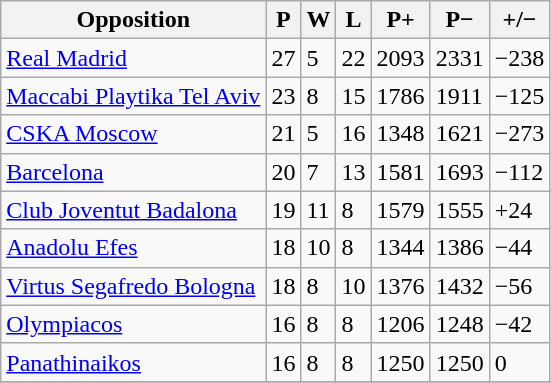<table class="wikitable">
<tr>
<th>Opposition</th>
<th>P</th>
<th>W</th>
<th>L</th>
<th>P+</th>
<th>P−</th>
<th>+/−</th>
</tr>
<tr>
<td> <a href='#'>Real Madrid</a></td>
<td>27</td>
<td>5</td>
<td>22</td>
<td>2093</td>
<td>2331</td>
<td>−238</td>
</tr>
<tr>
<td> <a href='#'>Maccabi Playtika Tel Aviv</a></td>
<td>23</td>
<td>8</td>
<td>15</td>
<td>1786</td>
<td>1911</td>
<td>−125</td>
</tr>
<tr>
<td> <a href='#'>CSKA Moscow</a></td>
<td>21</td>
<td>5</td>
<td>16</td>
<td>1348</td>
<td>1621</td>
<td>−273</td>
</tr>
<tr>
<td> <a href='#'>Barcelona</a></td>
<td>20</td>
<td>7</td>
<td>13</td>
<td>1581</td>
<td>1693</td>
<td>−112</td>
</tr>
<tr>
<td> <a href='#'>Club Joventut Badalona</a></td>
<td>19</td>
<td>11</td>
<td>8</td>
<td>1579</td>
<td>1555</td>
<td>+24</td>
</tr>
<tr>
<td> <a href='#'>Anadolu Efes</a></td>
<td>18</td>
<td>10</td>
<td>8</td>
<td>1344</td>
<td>1386</td>
<td>−44</td>
</tr>
<tr>
<td> <a href='#'>Virtus Segafredo Bologna</a></td>
<td>18</td>
<td>8</td>
<td>10</td>
<td>1376</td>
<td>1432</td>
<td>−56</td>
</tr>
<tr>
<td> <a href='#'>Olympiacos</a></td>
<td>16</td>
<td>8</td>
<td>8</td>
<td>1206</td>
<td>1248</td>
<td>−42</td>
</tr>
<tr>
<td> <a href='#'>Panathinaikos</a></td>
<td>16</td>
<td>8</td>
<td>8</td>
<td>1250</td>
<td>1250</td>
<td>0</td>
</tr>
<tr>
</tr>
</table>
